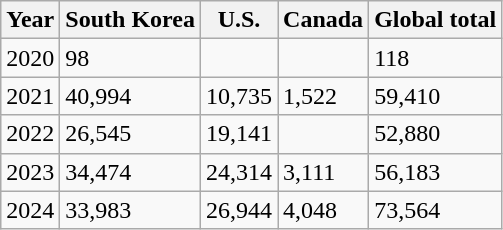<table class="wikitable">
<tr>
<th>Year</th>
<th>South Korea</th>
<th>U.S.</th>
<th>Canada</th>
<th>Global total</th>
</tr>
<tr>
<td>2020</td>
<td>98</td>
<td></td>
<td></td>
<td>118</td>
</tr>
<tr>
<td>2021</td>
<td>40,994</td>
<td>10,735</td>
<td>1,522</td>
<td>59,410</td>
</tr>
<tr>
<td>2022</td>
<td>26,545</td>
<td>19,141</td>
<td></td>
<td>52,880</td>
</tr>
<tr>
<td>2023</td>
<td>34,474</td>
<td>24,314</td>
<td>3,111</td>
<td>56,183</td>
</tr>
<tr>
<td>2024</td>
<td>33,983</td>
<td>26,944</td>
<td>4,048</td>
<td>73,564</td>
</tr>
</table>
